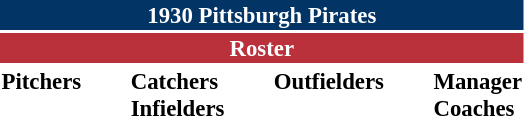<table class="toccolours" style="font-size: 95%;">
<tr>
<th colspan="10" style="background-color: #023465; color: white; text-align: center;">1930 Pittsburgh Pirates</th>
</tr>
<tr>
<td colspan="10" style="background-color: #ba313c; color: white; text-align: center;"><strong>Roster</strong></td>
</tr>
<tr>
<td valign="top"><strong>Pitchers</strong><br>













</td>
<td width="25px"></td>
<td valign="top"><strong>Catchers</strong><br>


<strong>Infielders</strong>







</td>
<td width="25px"></td>
<td valign="top"><strong>Outfielders</strong><br>






</td>
<td width="25px"></td>
<td valign="top"><strong>Manager</strong><br>
<strong>Coaches</strong>

</td>
</tr>
</table>
